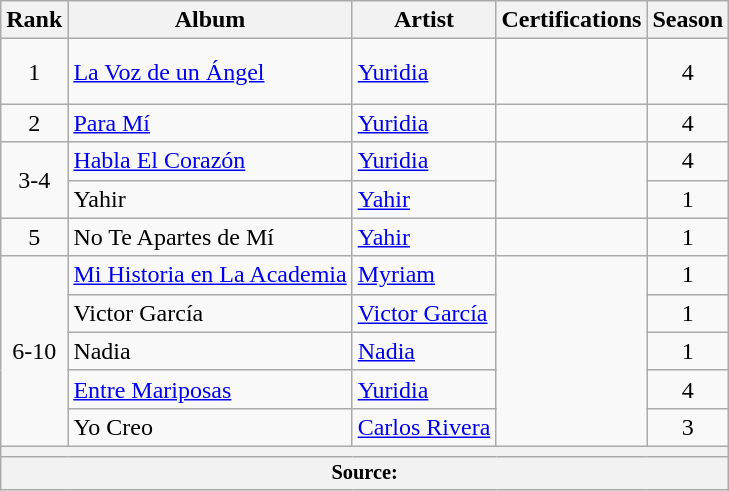<table class="wikitable">
<tr>
<th>Rank</th>
<th>Album</th>
<th>Artist</th>
<th>Certifications</th>
<th>Season</th>
</tr>
<tr>
<td style="text-align:center;">1</td>
<td><a href='#'>La Voz de un Ángel</a></td>
<td><a href='#'>Yuridia</a></td>
<td style="text-align:center;"><br><br></td>
<td style="text-align:center;">4</td>
</tr>
<tr>
<td style="text-align:center;">2</td>
<td><a href='#'>Para Mí</a></td>
<td><a href='#'>Yuridia</a></td>
<td style="text-align:center;"><br></td>
<td style="text-align:center;">4</td>
</tr>
<tr>
<td style="text-align:center;" rowspan="2">3-4</td>
<td><a href='#'>Habla El Corazón</a></td>
<td><a href='#'>Yuridia</a></td>
<td style="text-align:center;" rowspan="2"><br></td>
<td style="text-align:center;">4</td>
</tr>
<tr>
<td>Yahir</td>
<td><a href='#'>Yahir</a></td>
<td style="text-align:center;">1</td>
</tr>
<tr>
<td style="text-align:center;">5</td>
<td>No Te Apartes de Mí</td>
<td><a href='#'>Yahir</a></td>
<td style="text-align:center;"></td>
<td style="text-align:center;">1</td>
</tr>
<tr>
<td style="text-align:center;" rowspan="5">6-10</td>
<td><a href='#'>Mi Historia en La Academia</a></td>
<td><a href='#'>Myriam</a></td>
<td style="text-align:center;" rowspan="5"><br></td>
<td style="text-align:center;">1</td>
</tr>
<tr>
<td>Victor García</td>
<td><a href='#'>Victor García</a></td>
<td style="text-align:center;">1</td>
</tr>
<tr>
<td>Nadia</td>
<td><a href='#'>Nadia</a></td>
<td style="text-align:center;">1</td>
</tr>
<tr>
<td><a href='#'>Entre Mariposas</a></td>
<td><a href='#'>Yuridia</a></td>
<td style="text-align:center;">4</td>
</tr>
<tr>
<td>Yo Creo</td>
<td><a href='#'>Carlos Rivera</a></td>
<td style="text-align:center;">3</td>
</tr>
<tr>
<th colspan="6" style="text-align:center; font-size:85%;"></th>
</tr>
<tr>
<th colspan="6" style="text-align:center; font-size:85%;">Source: </th>
</tr>
</table>
